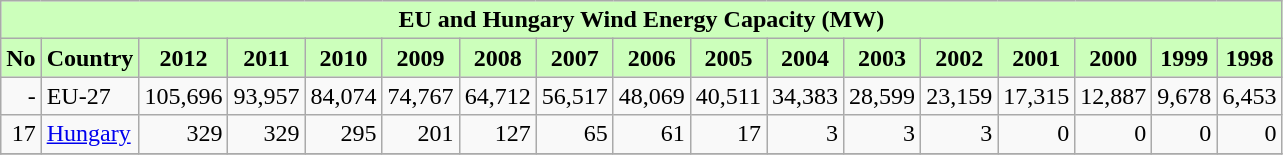<table class="wikitable" style="text-align:right;">
<tr>
<th colspan="17"  style="text-align:center; background:#cfb;">EU and Hungary Wind Energy Capacity (MW)</th>
</tr>
<tr>
<th style="background:#cfb;">No</th>
<th style="background:#cfb;">Country</th>
<th style="background:#cfb;">2012</th>
<th style="background:#cfb;">2011</th>
<th style="background:#cfb;">2010</th>
<th style="background:#cfb;">2009</th>
<th style="background:#cfb;">2008</th>
<th style="background:#cfb;">2007</th>
<th style="background:#cfb;">2006</th>
<th style="background:#cfb;">2005</th>
<th style="background:#cfb;">2004</th>
<th style="background:#cfb;">2003</th>
<th style="background:#cfb;">2002</th>
<th style="background:#cfb;">2001</th>
<th style="background:#cfb;">2000</th>
<th style="background:#cfb;">1999</th>
<th style="background:#cfb;">1998</th>
</tr>
<tr>
<td>-</td>
<td align=left>EU-27</td>
<td>105,696</td>
<td>93,957</td>
<td>84,074</td>
<td>74,767</td>
<td>64,712</td>
<td>56,517</td>
<td>48,069</td>
<td>40,511</td>
<td>34,383</td>
<td>28,599</td>
<td>23,159</td>
<td>17,315</td>
<td>12,887</td>
<td>9,678</td>
<td>6,453</td>
</tr>
<tr>
<td>17</td>
<td align=left><a href='#'>Hungary</a></td>
<td>329</td>
<td>329</td>
<td>295</td>
<td>201</td>
<td>127</td>
<td>65</td>
<td>61</td>
<td>17</td>
<td>3</td>
<td>3</td>
<td>3</td>
<td>0</td>
<td>0</td>
<td>0</td>
<td>0</td>
</tr>
<tr>
</tr>
</table>
